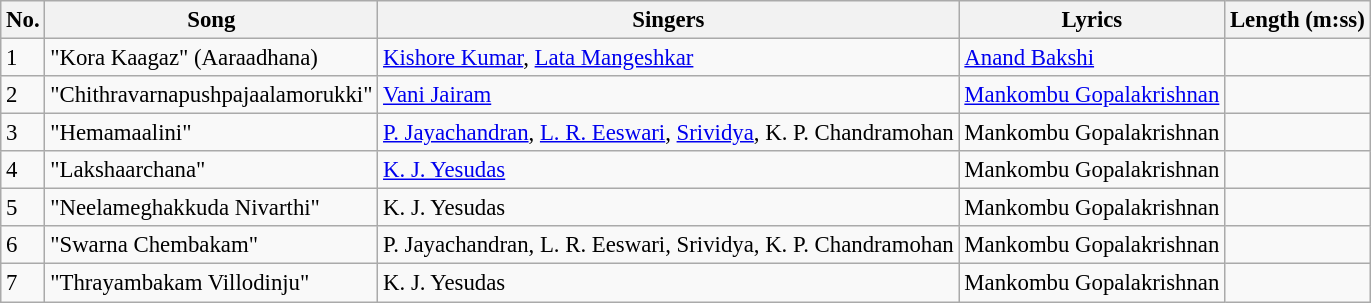<table class="wikitable" style="font-size:95%;">
<tr>
<th>No.</th>
<th>Song</th>
<th>Singers</th>
<th>Lyrics</th>
<th>Length (m:ss)</th>
</tr>
<tr>
<td>1</td>
<td>"Kora Kaagaz" (Aaraadhana)</td>
<td><a href='#'>Kishore Kumar</a>, <a href='#'>Lata Mangeshkar</a></td>
<td><a href='#'>Anand Bakshi</a></td>
<td></td>
</tr>
<tr>
<td>2</td>
<td>"Chithravarnapushpajaalamorukki"</td>
<td><a href='#'>Vani Jairam</a></td>
<td><a href='#'>Mankombu Gopalakrishnan</a></td>
<td></td>
</tr>
<tr>
<td>3</td>
<td>"Hemamaalini"</td>
<td><a href='#'>P. Jayachandran</a>, <a href='#'>L. R. Eeswari</a>, <a href='#'>Srividya</a>, K. P. Chandramohan</td>
<td>Mankombu Gopalakrishnan</td>
<td></td>
</tr>
<tr>
<td>4</td>
<td>"Lakshaarchana"</td>
<td><a href='#'>K. J. Yesudas</a></td>
<td>Mankombu Gopalakrishnan</td>
<td></td>
</tr>
<tr>
<td>5</td>
<td>"Neelameghakkuda Nivarthi"</td>
<td>K. J. Yesudas</td>
<td>Mankombu Gopalakrishnan</td>
<td></td>
</tr>
<tr>
<td>6</td>
<td>"Swarna Chembakam"</td>
<td>P. Jayachandran, L. R. Eeswari, Srividya, K. P. Chandramohan</td>
<td>Mankombu Gopalakrishnan</td>
<td></td>
</tr>
<tr>
<td>7</td>
<td>"Thrayambakam Villodinju"</td>
<td>K. J. Yesudas</td>
<td>Mankombu Gopalakrishnan</td>
<td></td>
</tr>
</table>
